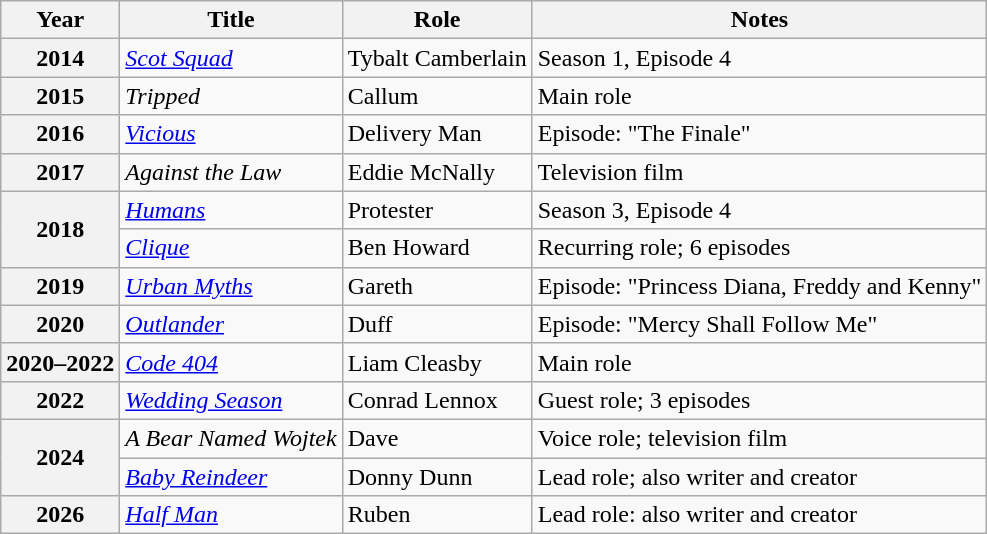<table class="wikitable plainrowheaders sortable"  style=font-size:100%>
<tr>
<th scope="col">Year</th>
<th scope="col">Title</th>
<th scope="col">Role</th>
<th scope="col" class="unsortable">Notes</th>
</tr>
<tr>
<th scope=row>2014</th>
<td><em><a href='#'>Scot Squad</a></em></td>
<td>Tybalt Camberlain</td>
<td>Season 1, Episode 4</td>
</tr>
<tr>
<th scope=row>2015</th>
<td><em>Tripped</em></td>
<td>Callum</td>
<td>Main role</td>
</tr>
<tr>
<th scope=row>2016</th>
<td><em><a href='#'>Vicious</a></em></td>
<td>Delivery Man</td>
<td>Episode: "The Finale"</td>
</tr>
<tr>
<th scope=row>2017</th>
<td><em>Against the Law</em></td>
<td>Eddie McNally</td>
<td>Television film</td>
</tr>
<tr>
<th scope=row rowspan="2">2018</th>
<td><em><a href='#'>Humans</a></em></td>
<td>Protester</td>
<td>Season 3, Episode 4</td>
</tr>
<tr>
<td><em><a href='#'>Clique</a></em></td>
<td>Ben Howard</td>
<td>Recurring role; 6 episodes</td>
</tr>
<tr>
<th scope=row>2019</th>
<td><em><a href='#'>Urban Myths</a></em></td>
<td>Gareth</td>
<td>Episode: "Princess Diana, Freddy and Kenny"</td>
</tr>
<tr>
<th scope=row>2020</th>
<td><em><a href='#'>Outlander</a></em></td>
<td>Duff</td>
<td>Episode: "Mercy Shall Follow Me"</td>
</tr>
<tr>
<th scope=row>2020–2022</th>
<td><em><a href='#'>Code 404</a></em></td>
<td>Liam Cleasby</td>
<td>Main role</td>
</tr>
<tr>
<th scope=row>2022</th>
<td><em><a href='#'>Wedding Season</a></em></td>
<td>Conrad Lennox</td>
<td>Guest role; 3 episodes</td>
</tr>
<tr>
<th scope=row rowspan="2">2024</th>
<td><em>A Bear Named Wojtek</em></td>
<td>Dave</td>
<td>Voice role; television film</td>
</tr>
<tr>
<td><em><a href='#'>Baby Reindeer</a></em></td>
<td>Donny Dunn</td>
<td>Lead role; also writer and creator</td>
</tr>
<tr>
<th scope=row>2026</th>
<td><em><a href='#'> Half Man</a></em></td>
<td>Ruben</td>
<td>Lead role: also writer and creator</td>
</tr>
</table>
